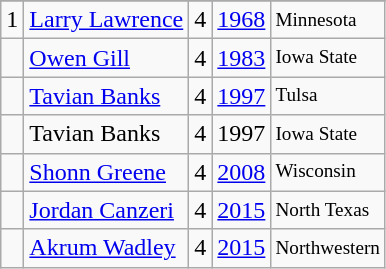<table class="wikitable">
<tr>
</tr>
<tr>
<td>1</td>
<td><a href='#'>Larry Lawrence</a></td>
<td>4</td>
<td><a href='#'>1968</a></td>
<td style="font-size:80%;">Minnesota</td>
</tr>
<tr>
<td></td>
<td><a href='#'>Owen Gill</a></td>
<td>4</td>
<td><a href='#'>1983</a></td>
<td style="font-size:80%;">Iowa State</td>
</tr>
<tr>
<td></td>
<td><a href='#'>Tavian Banks</a></td>
<td>4</td>
<td><a href='#'>1997</a></td>
<td style="font-size:80%;">Tulsa</td>
</tr>
<tr>
<td></td>
<td>Tavian Banks</td>
<td>4</td>
<td>1997</td>
<td style="font-size:80%;">Iowa State</td>
</tr>
<tr>
<td></td>
<td><a href='#'>Shonn Greene</a></td>
<td>4</td>
<td><a href='#'>2008</a></td>
<td style="font-size:80%;">Wisconsin</td>
</tr>
<tr>
<td></td>
<td><a href='#'>Jordan Canzeri</a></td>
<td>4</td>
<td><a href='#'>2015</a></td>
<td style="font-size:80%;">North Texas</td>
</tr>
<tr>
<td></td>
<td><a href='#'>Akrum Wadley</a></td>
<td>4</td>
<td><a href='#'>2015</a></td>
<td style="font-size:80%;">Northwestern</td>
</tr>
</table>
